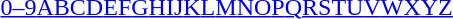<table id="toc" class="toc" summary="Class">
<tr>
<th></th>
</tr>
<tr>
<td style="text-align:center;"><a href='#'>0–9</a><a href='#'>A</a><a href='#'>B</a><a href='#'>C</a><a href='#'>D</a><a href='#'>E</a><a href='#'>F</a><a href='#'>G</a><a href='#'>H</a><a href='#'>I</a><a href='#'>J</a><a href='#'>K</a><a href='#'>L</a><a href='#'>M</a><a href='#'>N</a><a href='#'>O</a><a href='#'>P</a><a href='#'>Q</a><a href='#'>R</a><a href='#'>S</a><a href='#'>T</a><a href='#'>U</a><a href='#'>V</a><a href='#'>W</a><a href='#'>X</a><a href='#'>Y</a><a href='#'>Z</a></td>
</tr>
</table>
